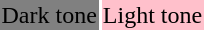<table>
<tr>
<td style="background:grey">Dark tone</td>
<td style="background:pink">Light tone</td>
</tr>
</table>
